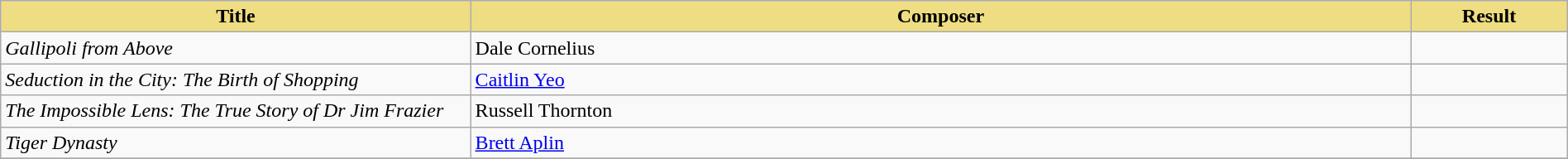<table class="wikitable" width=100%>
<tr>
<th style="width:30%;background:#EEDD82;">Title</th>
<th style="width:60%;background:#EEDD82;">Composer</th>
<th style="width:10%;background:#EEDD82;">Result<br></th>
</tr>
<tr>
<td><em>Gallipoli from Above</em></td>
<td>Dale Cornelius</td>
<td></td>
</tr>
<tr>
<td><em>Seduction in the City: The Birth of Shopping</em></td>
<td><a href='#'>Caitlin Yeo</a></td>
<td></td>
</tr>
<tr>
<td><em>The Impossible Lens: The True Story of Dr Jim Frazier</em></td>
<td>Russell Thornton</td>
<td></td>
</tr>
<tr>
<td><em>Tiger Dynasty</em></td>
<td><a href='#'>Brett Aplin</a></td>
<td></td>
</tr>
<tr>
</tr>
</table>
